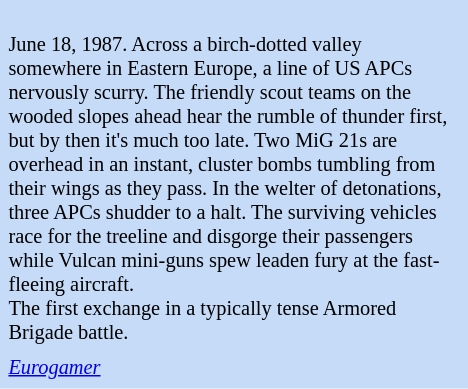<table class="toccolours" style="float: right; margin-left: 1em; margin-right: 1em; font-size: 85%; background:#c6dbf7; color:black; width:23em; max-width: 25%;" cellspacing="5">
<tr>
<td style="text-align: left;"><br>June 18, 1987. Across a birch-dotted valley somewhere in Eastern Europe, a line of US APCs nervously scurry. The friendly scout teams on the wooded slopes ahead hear the rumble of thunder first, but by then it's much too late. Two MiG 21s are overhead in an instant, cluster bombs tumbling from their wings as they pass. In the welter of detonations, three APCs shudder to a halt. The surviving vehicles race for the treeline and disgorge their passengers while Vulcan mini-guns spew leaden fury at the fast-fleeing aircraft.<br>The first exchange in a typically tense Armored Brigade battle.</td>
</tr>
<tr>
<td style="text-align: left;"><em><a href='#'>Eurogamer</a></em></td>
</tr>
</table>
